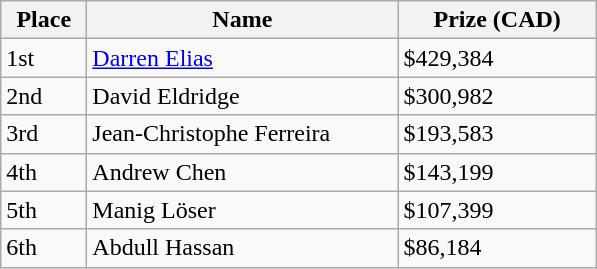<table class="wikitable">
<tr>
<th style="width:50px;">Place</th>
<th style="width:200px;">Name</th>
<th style="width:125px;">Prize (CAD)</th>
</tr>
<tr>
<td>1st</td>
<td> <a href='#'>Darren Elias</a></td>
<td>$429,384</td>
</tr>
<tr>
<td>2nd</td>
<td> David Eldridge</td>
<td>$300,982</td>
</tr>
<tr>
<td>3rd</td>
<td> Jean-Christophe Ferreira</td>
<td>$193,583</td>
</tr>
<tr>
<td>4th</td>
<td> Andrew Chen</td>
<td>$143,199</td>
</tr>
<tr>
<td>5th</td>
<td> Manig Löser</td>
<td>$107,399</td>
</tr>
<tr>
<td>6th</td>
<td> Abdull Hassan</td>
<td>$86,184</td>
</tr>
</table>
